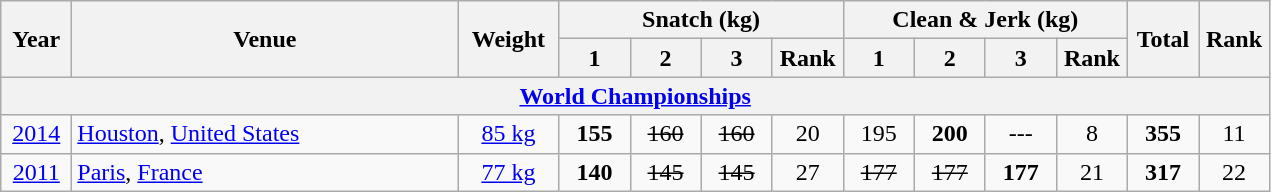<table class = "wikitable" style="text-align:center;">
<tr>
<th rowspan=2 width=40>Year</th>
<th rowspan=2 width=250>Venue</th>
<th rowspan=2 width=60>Weight</th>
<th colspan=4>Snatch (kg)</th>
<th colspan=4>Clean & Jerk (kg)</th>
<th rowspan=2 width=40>Total</th>
<th rowspan=2 width=40>Rank</th>
</tr>
<tr>
<th width=40>1</th>
<th width=40>2</th>
<th width=40>3</th>
<th width=40>Rank</th>
<th width=40>1</th>
<th width=40>2</th>
<th width=40>3</th>
<th width=40>Rank</th>
</tr>
<tr>
<th colspan=13><a href='#'>World Championships</a></th>
</tr>
<tr>
<td><a href='#'>2014</a></td>
<td align=left> <a href='#'>Houston</a>, <a href='#'>United States</a></td>
<td><a href='#'>85 kg</a></td>
<td><strong>155</strong></td>
<td><s>160</s></td>
<td><s>160</s></td>
<td>20</td>
<td>195</td>
<td><strong>200</strong></td>
<td>---</td>
<td>8</td>
<td><strong>355</strong></td>
<td>11</td>
</tr>
<tr>
<td><a href='#'>2011</a></td>
<td align=left> <a href='#'>Paris</a>, <a href='#'>France</a></td>
<td><a href='#'>77 kg</a></td>
<td><strong>140</strong></td>
<td><s>145</s></td>
<td><s>145</s></td>
<td>27</td>
<td><s>177</s></td>
<td><s>177</s></td>
<td><strong>177</strong></td>
<td>21</td>
<td><strong>317</strong></td>
<td>22</td>
</tr>
</table>
